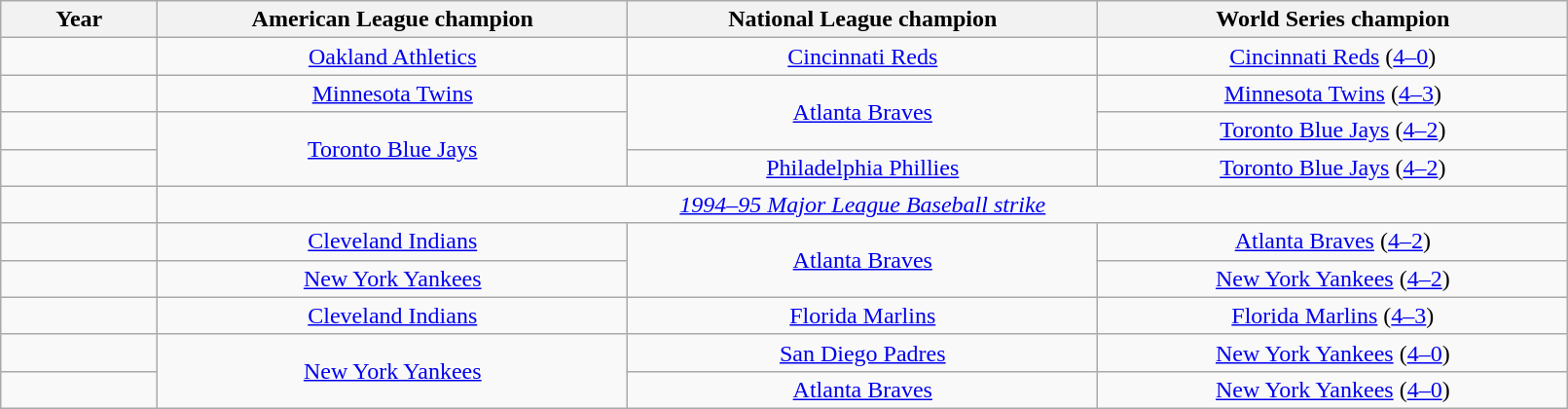<table class="wikitable" width="85%" style="text-align:center;">
<tr>
<th width="10%">Year</th>
<th width="30%">American League champion</th>
<th width="30%">National League champion</th>
<th width="30%">World Series champion</th>
</tr>
<tr>
<td></td>
<td><a href='#'>Oakland Athletics</a></td>
<td><a href='#'>Cincinnati Reds</a></td>
<td><a href='#'>Cincinnati Reds</a> (<a href='#'>4–0</a>)</td>
</tr>
<tr>
<td></td>
<td><a href='#'>Minnesota Twins</a></td>
<td rowspan="2"><a href='#'>Atlanta Braves</a></td>
<td><a href='#'>Minnesota Twins</a> (<a href='#'>4–3</a>)</td>
</tr>
<tr>
<td></td>
<td rowspan="2"><a href='#'>Toronto Blue Jays</a></td>
<td><a href='#'>Toronto Blue Jays</a> (<a href='#'>4–2</a>)</td>
</tr>
<tr>
<td></td>
<td><a href='#'>Philadelphia Phillies</a></td>
<td><a href='#'>Toronto Blue Jays</a> (<a href='#'>4–2</a>)</td>
</tr>
<tr>
<td></td>
<td colspan="3"><a href='#'><em>1994–95 Major League Baseball strike</em></a></td>
</tr>
<tr>
<td></td>
<td><a href='#'>Cleveland Indians</a></td>
<td rowspan="2"><a href='#'>Atlanta Braves</a></td>
<td><a href='#'>Atlanta Braves</a> (<a href='#'>4–2</a>)</td>
</tr>
<tr>
<td></td>
<td><a href='#'>New York Yankees</a></td>
<td><a href='#'>New York Yankees</a> (<a href='#'>4–2</a>)</td>
</tr>
<tr>
<td></td>
<td><a href='#'>Cleveland Indians</a></td>
<td><a href='#'>Florida Marlins</a></td>
<td><a href='#'>Florida Marlins</a> (<a href='#'>4–3</a>)</td>
</tr>
<tr>
<td></td>
<td rowspan="2"><a href='#'>New York Yankees</a></td>
<td><a href='#'>San Diego Padres</a></td>
<td><a href='#'>New York Yankees</a> (<a href='#'>4–0</a>)</td>
</tr>
<tr>
<td></td>
<td><a href='#'>Atlanta Braves</a></td>
<td><a href='#'>New York Yankees</a> (<a href='#'>4–0</a>)</td>
</tr>
</table>
